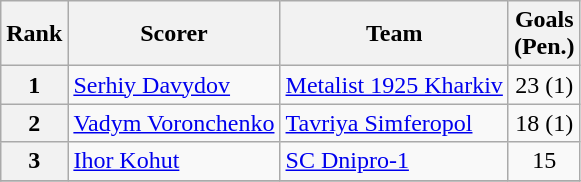<table class="wikitable">
<tr>
<th>Rank</th>
<th>Scorer</th>
<th>Team</th>
<th>Goals<br>(Pen.)</th>
</tr>
<tr>
<th align=center>1</th>
<td> <a href='#'>Serhiy Davydov</a></td>
<td><a href='#'>Metalist 1925 Kharkiv</a></td>
<td align=center>23 (1)</td>
</tr>
<tr>
<th align=center>2</th>
<td> <a href='#'>Vadym Voronchenko</a></td>
<td><a href='#'>Tavriya Simferopol</a></td>
<td align=center>18 (1)</td>
</tr>
<tr>
<th align=center>3</th>
<td> <a href='#'>Ihor Kohut</a></td>
<td><a href='#'>SC Dnipro-1</a></td>
<td align=center>15</td>
</tr>
<tr>
</tr>
</table>
